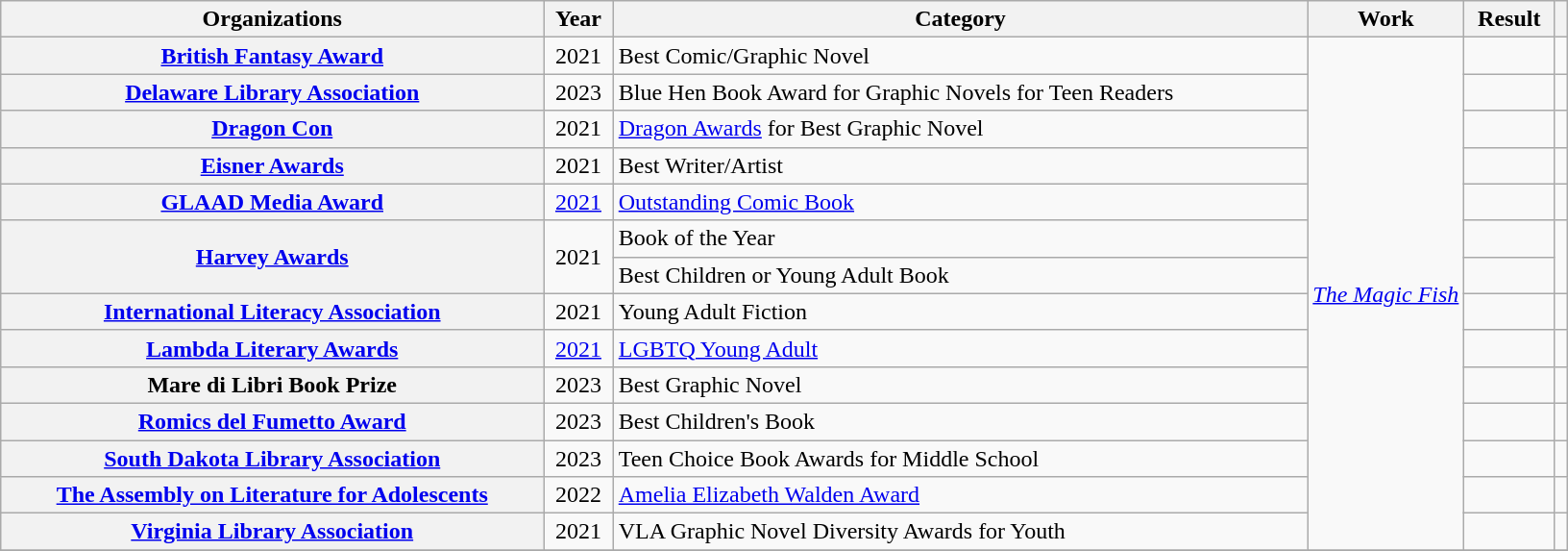<table class= "wikitable plainrowheaders sortable">
<tr>
<th scope="col">Organizations</th>
<th scope="col">Year</th>
<th scope="col">Category</th>
<th scope="col" Width=10%>Work</th>
<th scope="col">Result</th>
<th scope="col" class="unsortable"></th>
</tr>
<tr>
<th scope="row"><a href='#'>British Fantasy Award</a></th>
<td style="text-align: center;">2021</td>
<td>Best Comic/Graphic Novel</td>
<td rowspan="14"><em><a href='#'>The Magic Fish</a></em></td>
<td></td>
<td style="text-align: center;"></td>
</tr>
<tr>
<th scope="row"><a href='#'>Delaware Library Association</a></th>
<td style="text-align: center;">2023</td>
<td>Blue Hen Book Award for Graphic Novels for Teen Readers</td>
<td></td>
<td style="text-align:center;"></td>
</tr>
<tr>
<th scope="row"><a href='#'>Dragon Con</a></th>
<td style="text-align: center;">2021</td>
<td><a href='#'>Dragon Awards</a> for Best Graphic Novel</td>
<td></td>
<td style="text-align:center;"></td>
</tr>
<tr>
<th scope="row"><a href='#'>Eisner Awards</a></th>
<td style="text-align: center;">2021</td>
<td>Best Writer/Artist</td>
<td></td>
<td style="text-align:center;"></td>
</tr>
<tr>
<th scope="row"><a href='#'>GLAAD Media Award</a></th>
<td style="text-align: center;"><a href='#'>2021</a></td>
<td><a href='#'>Outstanding Comic Book</a></td>
<td></td>
<td style="text-align: center;"></td>
</tr>
<tr>
<th scope="row" rowspan="2"><a href='#'>Harvey Awards</a></th>
<td style="text-align: center;" rowspan="2">2021</td>
<td>Book of the Year</td>
<td></td>
<td style="text-align:center;" rowspan="2"></td>
</tr>
<tr>
<td>Best Children or Young Adult Book</td>
<td></td>
</tr>
<tr>
<th scope="row"><a href='#'>International Literacy Association</a></th>
<td style="text-align: center;">2021</td>
<td>Young Adult Fiction</td>
<td></td>
<td style="text-align: center;"></td>
</tr>
<tr>
<th scope="row"><a href='#'>Lambda Literary Awards</a></th>
<td style="text-align: center;"><a href='#'>2021</a></td>
<td><a href='#'>LGBTQ Young Adult</a></td>
<td></td>
<td style="text-align:center;""></td>
</tr>
<tr>
<th scope="row">Mare di Libri Book Prize</th>
<td style="text-align: center;">2023</td>
<td>Best Graphic Novel</td>
<td></td>
<td style="text-align: center;"></td>
</tr>
<tr>
<th scope="row"><a href='#'>Romics del Fumetto Award</a></th>
<td style="text-align: center;">2023</td>
<td>Best Children's Book</td>
<td></td>
<td style="text-align: center;"></td>
</tr>
<tr>
<th scope="row"><a href='#'>South Dakota Library Association</a></th>
<td style="text-align: center;">2023</td>
<td>Teen Choice Book Awards for Middle School</td>
<td></td>
<td style="text-align:center;"></td>
</tr>
<tr>
<th scope="row"><a href='#'>The Assembly on Literature for Adolescents</a></th>
<td style="text-align: center;">2022</td>
<td><a href='#'>Amelia Elizabeth Walden Award</a></td>
<td></td>
<td style="text-align: center;"></td>
</tr>
<tr>
<th scope="row"><a href='#'>Virginia Library Association</a></th>
<td style="text-align: center;">2021</td>
<td>VLA Graphic Novel Diversity Awards for Youth</td>
<td></td>
<td style="text-align: center;"></td>
</tr>
<tr>
</tr>
</table>
